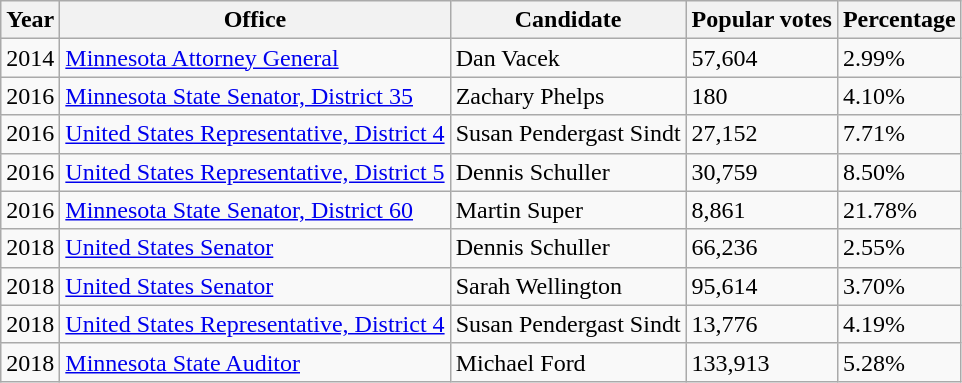<table class="wikitable">
<tr>
<th>Year</th>
<th>Office</th>
<th>Candidate</th>
<th>Popular votes</th>
<th>Percentage</th>
</tr>
<tr>
<td>2014</td>
<td><a href='#'>Minnesota Attorney General</a></td>
<td>Dan Vacek</td>
<td>57,604</td>
<td>2.99%</td>
</tr>
<tr>
<td>2016</td>
<td><a href='#'>Minnesota State Senator, District 35</a></td>
<td>Zachary Phelps</td>
<td>180</td>
<td>4.10%</td>
</tr>
<tr>
<td>2016</td>
<td><a href='#'>United States Representative, District 4</a></td>
<td>Susan Pendergast Sindt</td>
<td>27,152</td>
<td>7.71%</td>
</tr>
<tr>
<td>2016</td>
<td><a href='#'>United States Representative, District 5</a></td>
<td>Dennis Schuller</td>
<td>30,759</td>
<td>8.50%</td>
</tr>
<tr>
<td>2016</td>
<td><a href='#'>Minnesota State Senator, District 60</a></td>
<td>Martin Super</td>
<td>8,861</td>
<td>21.78%</td>
</tr>
<tr>
<td>2018</td>
<td><a href='#'>United States Senator</a></td>
<td>Dennis Schuller</td>
<td>66,236</td>
<td>2.55%</td>
</tr>
<tr>
<td>2018</td>
<td><a href='#'>United States Senator</a></td>
<td>Sarah Wellington</td>
<td>95,614</td>
<td>3.70%</td>
</tr>
<tr>
<td>2018</td>
<td><a href='#'>United States Representative, District 4</a></td>
<td>Susan Pendergast Sindt</td>
<td>13,776</td>
<td>4.19%</td>
</tr>
<tr>
<td>2018</td>
<td><a href='#'>Minnesota State Auditor</a></td>
<td>Michael Ford</td>
<td>133,913</td>
<td>5.28%</td>
</tr>
</table>
